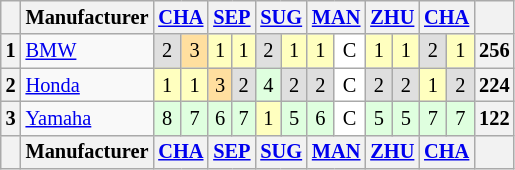<table class="wikitable" style="font-size:85%; text-align:center;">
<tr>
<th></th>
<th>Manufacturer</th>
<th colspan=2><a href='#'>CHA</a><br></th>
<th colspan=2><a href='#'>SEP</a><br></th>
<th colspan=2><a href='#'>SUG</a><br></th>
<th colspan=2><a href='#'>MAN</a><br></th>
<th colspan=2><a href='#'>ZHU</a><br></th>
<th colspan=2><a href='#'>CHA</a><br></th>
<th></th>
</tr>
<tr>
<th>1</th>
<td align=left> <a href='#'>BMW</a></td>
<td style="background:#dfdfdf;">2</td>
<td style="background:#ffdf9f;">3</td>
<td style="background:#ffffbf;">1</td>
<td style="background:#ffffbf;">1</td>
<td style="background:#dfdfdf;">2</td>
<td style="background:#ffffbf;">1</td>
<td style="background:#ffffbf;">1</td>
<td style="background:#ffffff;">C</td>
<td style="background:#ffffbf;">1</td>
<td style="background:#ffffbf;">1</td>
<td style="background:#dfdfdf;">2</td>
<td style="background:#ffffbf;">1</td>
<th>256</th>
</tr>
<tr>
<th>2</th>
<td align=left> <a href='#'>Honda</a></td>
<td style="background:#ffffbf;">1</td>
<td style="background:#ffffbf;">1</td>
<td style="background:#ffdf9f;">3</td>
<td style="background:#dfdfdf;">2</td>
<td style="background:#dfffdf;">4</td>
<td style="background:#dfdfdf;">2</td>
<td style="background:#dfdfdf;">2</td>
<td style="background:#ffffff;">C</td>
<td style="background:#dfdfdf;">2</td>
<td style="background:#dfdfdf;">2</td>
<td style="background:#ffffbf;">1</td>
<td style="background:#dfdfdf;">2</td>
<th>224</th>
</tr>
<tr>
<th>3</th>
<td align=left> <a href='#'>Yamaha</a></td>
<td style="background:#dfffdf;">8</td>
<td style="background:#dfffdf;">7</td>
<td style="background:#dfffdf;">6</td>
<td style="background:#dfffdf;">7</td>
<td style="background:#ffffbf;">1</td>
<td style="background:#dfffdf;">5</td>
<td style="background:#dfffdf;">6</td>
<td style="background:#ffffff;">C</td>
<td style="background:#dfffdf;">5</td>
<td style="background:#dfffdf;">5</td>
<td style="background:#dfffdf;">7</td>
<td style="background:#dfffdf;">7</td>
<th>122</th>
</tr>
<tr>
<th></th>
<th>Manufacturer</th>
<th colspan=2><a href='#'>CHA</a><br></th>
<th colspan=2><a href='#'>SEP</a><br></th>
<th colspan=2><a href='#'>SUG</a><br></th>
<th colspan=2><a href='#'>MAN</a><br></th>
<th colspan=2><a href='#'>ZHU</a><br></th>
<th colspan=2><a href='#'>CHA</a><br></th>
<th></th>
</tr>
</table>
